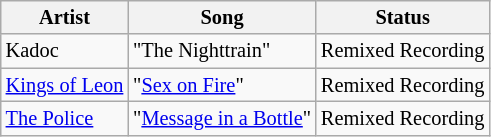<table class="wikitable" style="font-size: 85%">
<tr>
<th>Artist</th>
<th>Song</th>
<th>Status</th>
</tr>
<tr>
<td> Kadoc</td>
<td>"The Nighttrain"</td>
<td>Remixed Recording</td>
</tr>
<tr>
<td> <a href='#'>Kings of Leon</a></td>
<td>"<a href='#'>Sex on Fire</a>"</td>
<td>Remixed Recording</td>
</tr>
<tr>
<td> <a href='#'>The Police</a></td>
<td>"<a href='#'>Message in a Bottle</a>"</td>
<td>Remixed Recording</td>
</tr>
</table>
